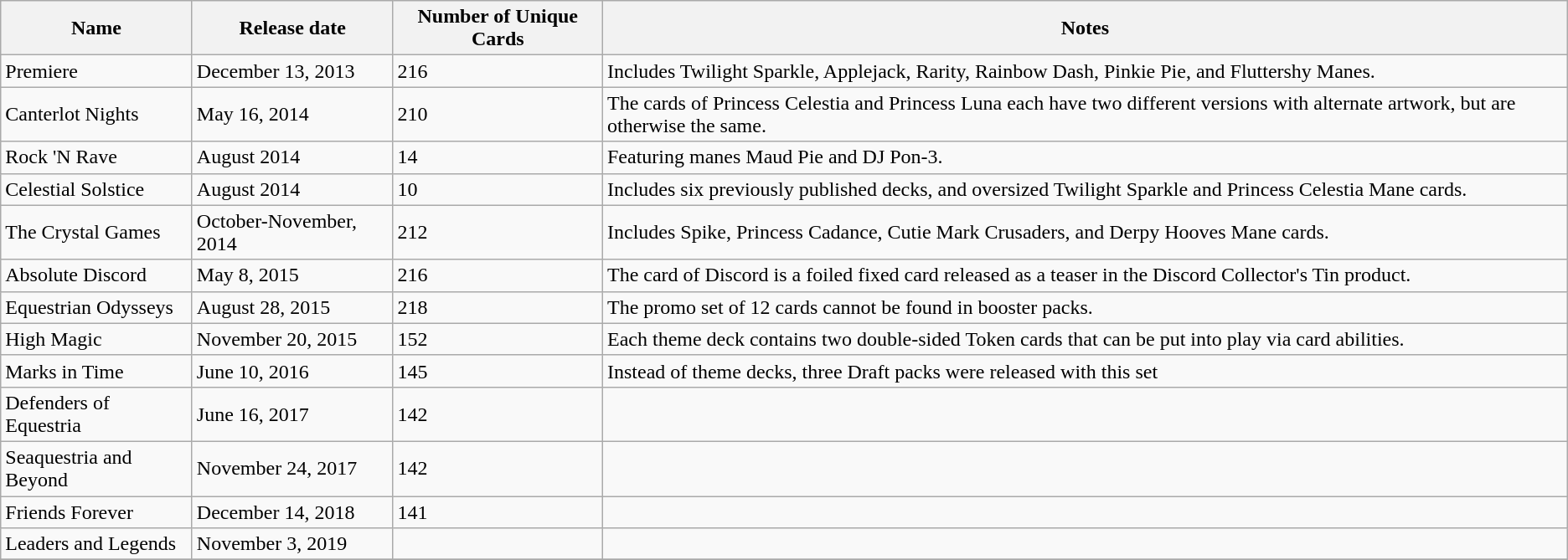<table class="wikitable">
<tr>
<th>Name</th>
<th>Release date</th>
<th>Number of Unique Cards</th>
<th>Notes</th>
</tr>
<tr>
<td>Premiere</td>
<td>December 13, 2013</td>
<td>216</td>
<td>Includes Twilight Sparkle, Applejack, Rarity, Rainbow Dash, Pinkie Pie, and Fluttershy Manes.</td>
</tr>
<tr>
<td>Canterlot Nights</td>
<td>May 16, 2014</td>
<td>210</td>
<td>The cards of Princess Celestia and Princess Luna each have two different versions with alternate artwork, but are otherwise the same.</td>
</tr>
<tr>
<td>Rock 'N Rave</td>
<td>August 2014</td>
<td>14</td>
<td>Featuring manes Maud Pie and DJ Pon-3.</td>
</tr>
<tr>
<td>Celestial Solstice</td>
<td>August 2014</td>
<td>10</td>
<td>Includes six previously published decks, and oversized Twilight Sparkle and Princess Celestia Mane cards.</td>
</tr>
<tr>
<td>The Crystal Games</td>
<td>October-November, 2014</td>
<td>212</td>
<td>Includes Spike, Princess Cadance, Cutie Mark Crusaders, and Derpy Hooves Mane cards.</td>
</tr>
<tr>
<td>Absolute Discord</td>
<td>May 8, 2015</td>
<td>216</td>
<td>The card of Discord is a foiled fixed card released as a teaser in the Discord Collector's Tin product.</td>
</tr>
<tr>
<td>Equestrian Odysseys</td>
<td>August 28, 2015</td>
<td>218</td>
<td>The promo set of 12 cards cannot be found in booster packs.</td>
</tr>
<tr>
<td>High Magic</td>
<td>November 20, 2015</td>
<td>152</td>
<td>Each theme deck contains two double-sided Token cards that can be put into play via card abilities.</td>
</tr>
<tr>
<td>Marks in Time</td>
<td>June 10, 2016</td>
<td>145</td>
<td>Instead of theme decks, three Draft packs were released with this set</td>
</tr>
<tr>
<td>Defenders of Equestria</td>
<td>June 16, 2017</td>
<td>142</td>
<td></td>
</tr>
<tr>
<td>Seaquestria and Beyond</td>
<td>November 24, 2017</td>
<td>142</td>
<td></td>
</tr>
<tr>
<td>Friends Forever</td>
<td>December 14, 2018</td>
<td>141</td>
<td></td>
</tr>
<tr>
<td>Leaders and Legends</td>
<td>November 3, 2019</td>
<td></td>
<td></td>
</tr>
<tr>
</tr>
</table>
